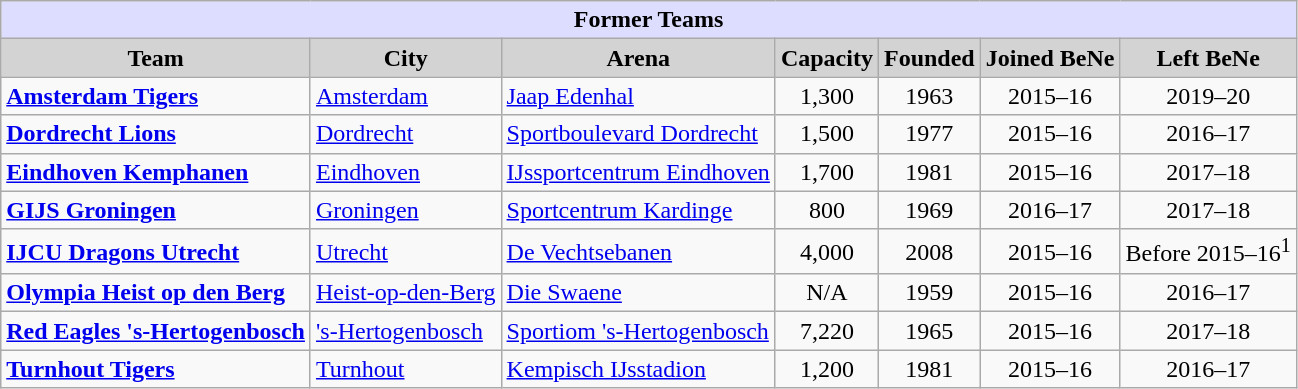<table class="wikitable" style="text-align:left">
<tr>
<th style="background:#DDDDFF" colspan=8>Former Teams</th>
</tr>
<tr>
<th style="background:lightgrey">Team</th>
<th style="background:lightgrey">City</th>
<th style="background:lightgrey">Arena</th>
<th style="background:lightgrey">Capacity</th>
<th style="background:lightgrey">Founded</th>
<th style="background:lightgrey">Joined BeNe</th>
<th style="background:lightgrey">Left BeNe</th>
</tr>
<tr>
<td><strong><a href='#'>Amsterdam Tigers</a></strong></td>
<td> <a href='#'>Amsterdam</a></td>
<td><a href='#'>Jaap Edenhal</a></td>
<td align=center>1,300</td>
<td align=center>1963</td>
<td align=center>2015–16</td>
<td align=center>2019–20</td>
</tr>
<tr>
<td><strong><a href='#'>Dordrecht Lions</a></strong></td>
<td> <a href='#'>Dordrecht</a></td>
<td><a href='#'>Sportboulevard Dordrecht</a></td>
<td align=center>1,500</td>
<td align=center>1977</td>
<td align=center>2015–16</td>
<td align=center>2016–17</td>
</tr>
<tr>
<td><strong><a href='#'>Eindhoven Kemphanen</a></strong></td>
<td> <a href='#'>Eindhoven</a></td>
<td><a href='#'>IJssportcentrum Eindhoven</a></td>
<td align=center>1,700</td>
<td align=center>1981</td>
<td align=center>2015–16</td>
<td align=center>2017–18</td>
</tr>
<tr>
<td><strong><a href='#'>GIJS Groningen</a></strong></td>
<td> <a href='#'>Groningen</a></td>
<td><a href='#'>Sportcentrum Kardinge</a></td>
<td align=center>800</td>
<td align=center>1969</td>
<td align=center>2016–17</td>
<td align=center>2017–18</td>
</tr>
<tr>
<td><strong><a href='#'>IJCU Dragons Utrecht</a></strong></td>
<td> <a href='#'>Utrecht</a></td>
<td><a href='#'>De Vechtsebanen</a></td>
<td align=center>4,000</td>
<td align=center>2008</td>
<td align=center>2015–16</td>
<td align=center>Before 2015–16<sup>1</sup></td>
</tr>
<tr>
<td><strong><a href='#'>Olympia Heist op den Berg</a></strong></td>
<td> <a href='#'>Heist-op-den-Berg</a></td>
<td><a href='#'>Die Swaene</a></td>
<td align=center>N/A</td>
<td align=center>1959</td>
<td align=center>2015–16</td>
<td align=center>2016–17</td>
</tr>
<tr>
<td><strong><a href='#'>Red Eagles 's-Hertogenbosch</a></strong></td>
<td> <a href='#'>'s-Hertogenbosch</a></td>
<td><a href='#'>Sportiom 's-Hertogenbosch</a></td>
<td align=center>7,220</td>
<td align=center>1965</td>
<td align=center>2015–16</td>
<td align=center>2017–18</td>
</tr>
<tr>
<td><strong><a href='#'>Turnhout Tigers</a></strong></td>
<td> <a href='#'>Turnhout</a></td>
<td><a href='#'>Kempisch IJsstadion</a></td>
<td align=center>1,200</td>
<td align=center>1981</td>
<td align=center>2015–16</td>
<td align=center>2016–17</td>
</tr>
</table>
